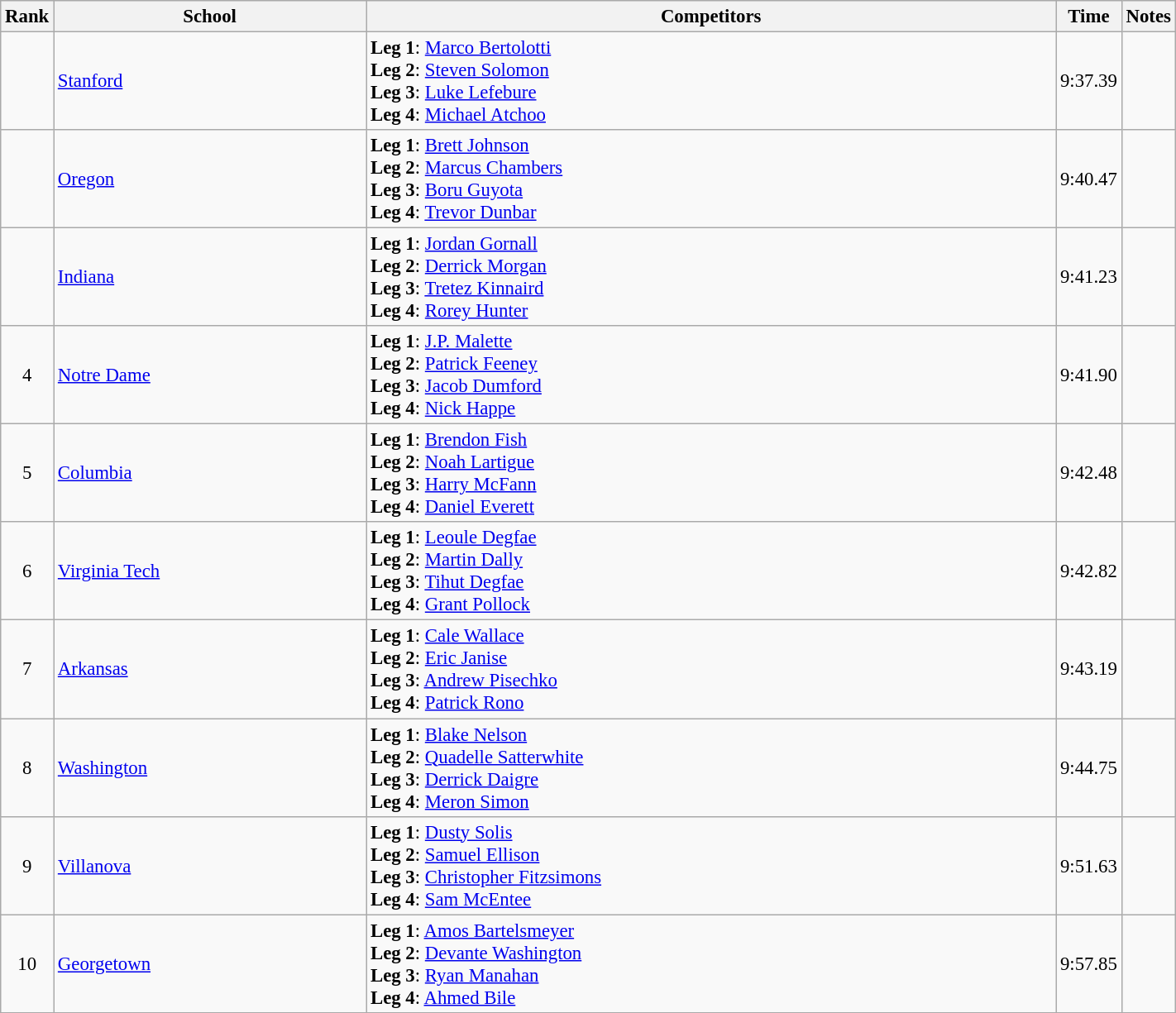<table class="wikitable sortable" width=75% style="text-align:center; font-size:95%">
<tr>
<th width=15>Rank</th>
<th width=300>School</th>
<th width=700>Competitors</th>
<th width=15>Time</th>
<th width=15>Notes</th>
</tr>
<tr>
<td></td>
<td align=left><a href='#'>Stanford</a></td>
<td align=left><strong>Leg 1</strong>: <a href='#'>Marco Bertolotti</a> <br> <strong>Leg 2</strong>: <a href='#'>Steven Solomon</a> <br> <strong>Leg 3</strong>: <a href='#'>Luke Lefebure</a> <br> <strong>Leg 4</strong>: <a href='#'>Michael Atchoo</a></td>
<td>9:37.39</td>
<td></td>
</tr>
<tr>
<td></td>
<td align=left><a href='#'>Oregon</a></td>
<td align=left><strong>Leg 1</strong>: <a href='#'>Brett Johnson</a> <br> <strong>Leg 2</strong>: <a href='#'>Marcus Chambers</a> <br> <strong>Leg 3</strong>: <a href='#'>Boru Guyota</a> <br> <strong>Leg 4</strong>: <a href='#'>Trevor Dunbar</a></td>
<td>9:40.47</td>
<td></td>
</tr>
<tr>
<td></td>
<td align=left><a href='#'>Indiana</a></td>
<td align=left><strong>Leg 1</strong>: <a href='#'>Jordan Gornall</a> <br> <strong>Leg 2</strong>: <a href='#'>Derrick Morgan</a> <br> <strong>Leg 3</strong>: <a href='#'>Tretez Kinnaird</a> <br> <strong>Leg 4</strong>: <a href='#'>Rorey Hunter</a></td>
<td>9:41.23</td>
<td></td>
</tr>
<tr>
<td>4</td>
<td align=left><a href='#'>Notre Dame</a></td>
<td align=left><strong>Leg 1</strong>: <a href='#'>J.P. Malette</a> <br> <strong>Leg 2</strong>: <a href='#'>Patrick Feeney</a> <br> <strong>Leg 3</strong>: <a href='#'>Jacob Dumford</a> <br> <strong>Leg 4</strong>: <a href='#'>Nick Happe</a></td>
<td>9:41.90</td>
<td></td>
</tr>
<tr>
<td>5</td>
<td align=left><a href='#'>Columbia</a></td>
<td align=left><strong>Leg 1</strong>: <a href='#'>Brendon Fish</a> <br> <strong>Leg 2</strong>: <a href='#'>Noah Lartigue</a> <br> <strong>Leg 3</strong>: <a href='#'>Harry McFann</a> <br> <strong>Leg 4</strong>: <a href='#'>Daniel Everett</a></td>
<td>9:42.48</td>
<td></td>
</tr>
<tr>
<td>6</td>
<td align=left><a href='#'>Virginia Tech</a></td>
<td align=left><strong>Leg 1</strong>: <a href='#'>Leoule Degfae</a> <br> <strong>Leg 2</strong>: <a href='#'>Martin Dally</a> <br> <strong>Leg 3</strong>: <a href='#'>Tihut Degfae</a> <br> <strong>Leg 4</strong>: <a href='#'>Grant Pollock</a></td>
<td>9:42.82</td>
<td></td>
</tr>
<tr>
<td>7</td>
<td align=left><a href='#'>Arkansas</a></td>
<td align=left><strong>Leg 1</strong>: <a href='#'>Cale Wallace</a> <br> <strong>Leg 2</strong>: <a href='#'>Eric Janise</a> <br> <strong>Leg 3</strong>: <a href='#'>Andrew Pisechko</a> <br> <strong>Leg 4</strong>: <a href='#'>Patrick Rono</a></td>
<td>9:43.19</td>
<td></td>
</tr>
<tr>
<td>8</td>
<td align=left><a href='#'>Washington</a></td>
<td align=left><strong>Leg 1</strong>: <a href='#'>Blake Nelson</a> <br> <strong>Leg 2</strong>: <a href='#'>Quadelle Satterwhite</a> <br> <strong>Leg 3</strong>: <a href='#'>Derrick Daigre</a> <br> <strong>Leg 4</strong>: <a href='#'>Meron Simon</a></td>
<td>9:44.75</td>
<td></td>
</tr>
<tr>
<td>9</td>
<td align=left><a href='#'>Villanova</a></td>
<td align=left><strong>Leg 1</strong>: <a href='#'>Dusty Solis</a> <br> <strong>Leg 2</strong>: <a href='#'>Samuel Ellison</a> <br> <strong>Leg 3</strong>: <a href='#'>Christopher Fitzsimons</a> <br> <strong>Leg 4</strong>: <a href='#'>Sam McEntee</a> </td>
<td>9:51.63</td>
<td></td>
</tr>
<tr>
<td>10</td>
<td align=left><a href='#'>Georgetown</a></td>
<td align=left><strong>Leg 1</strong>: <a href='#'>Amos Bartelsmeyer</a> <br> <strong>Leg 2</strong>: <a href='#'>Devante Washington</a> <br> <strong>Leg 3</strong>: <a href='#'>Ryan Manahan</a> <br> <strong>Leg 4</strong>: <a href='#'>Ahmed Bile</a></td>
<td>9:57.85</td>
<td></td>
</tr>
<tr>
</tr>
</table>
